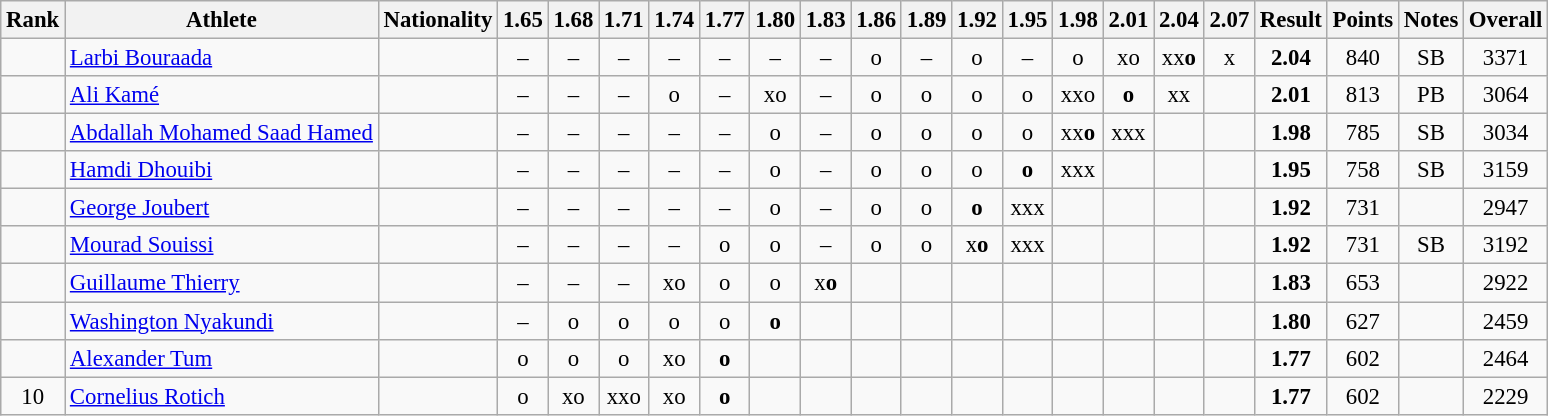<table class="wikitable sortable" style="text-align:center; font-size:95%">
<tr>
<th>Rank</th>
<th>Athlete</th>
<th>Nationality</th>
<th>1.65</th>
<th>1.68</th>
<th>1.71</th>
<th>1.74</th>
<th>1.77</th>
<th>1.80</th>
<th>1.83</th>
<th>1.86</th>
<th>1.89</th>
<th>1.92</th>
<th>1.95</th>
<th>1.98</th>
<th>2.01</th>
<th>2.04</th>
<th>2.07</th>
<th>Result</th>
<th>Points</th>
<th>Notes</th>
<th>Overall</th>
</tr>
<tr>
<td></td>
<td align="left"><a href='#'>Larbi Bouraada</a></td>
<td align=left></td>
<td>–</td>
<td>–</td>
<td>–</td>
<td>–</td>
<td>–</td>
<td>–</td>
<td>–</td>
<td>o</td>
<td>–</td>
<td>o</td>
<td>–</td>
<td>o</td>
<td>xo</td>
<td>xx<strong>o</strong></td>
<td>x</td>
<td><strong>2.04</strong></td>
<td>840</td>
<td>SB</td>
<td>3371</td>
</tr>
<tr>
<td></td>
<td align="left"><a href='#'>Ali Kamé</a></td>
<td align=left></td>
<td>–</td>
<td>–</td>
<td>–</td>
<td>o</td>
<td>–</td>
<td>xo</td>
<td>–</td>
<td>o</td>
<td>o</td>
<td>o</td>
<td>o</td>
<td>xxo</td>
<td><strong>o</strong></td>
<td>xx</td>
<td></td>
<td><strong>2.01</strong></td>
<td>813</td>
<td>PB</td>
<td>3064</td>
</tr>
<tr>
<td></td>
<td align="left"><a href='#'>Abdallah Mohamed Saad Hamed</a></td>
<td align=left></td>
<td>–</td>
<td>–</td>
<td>–</td>
<td>–</td>
<td>–</td>
<td>o</td>
<td>–</td>
<td>o</td>
<td>o</td>
<td>o</td>
<td>o</td>
<td>xx<strong>o</strong></td>
<td>xxx</td>
<td></td>
<td></td>
<td><strong>1.98</strong></td>
<td>785</td>
<td>SB</td>
<td>3034</td>
</tr>
<tr>
<td></td>
<td align="left"><a href='#'>Hamdi Dhouibi</a></td>
<td align=left></td>
<td>–</td>
<td>–</td>
<td>–</td>
<td>–</td>
<td>–</td>
<td>o</td>
<td>–</td>
<td>o</td>
<td>o</td>
<td>o</td>
<td><strong>o</strong></td>
<td>xxx</td>
<td></td>
<td></td>
<td></td>
<td><strong>1.95</strong></td>
<td>758</td>
<td>SB</td>
<td>3159</td>
</tr>
<tr>
<td></td>
<td align="left"><a href='#'>George Joubert</a></td>
<td align=left></td>
<td>–</td>
<td>–</td>
<td>–</td>
<td>–</td>
<td>–</td>
<td>o</td>
<td>–</td>
<td>o</td>
<td>o</td>
<td><strong>o</strong></td>
<td>xxx</td>
<td></td>
<td></td>
<td></td>
<td></td>
<td><strong>1.92</strong></td>
<td>731</td>
<td></td>
<td>2947</td>
</tr>
<tr>
<td></td>
<td align="left"><a href='#'>Mourad Souissi</a></td>
<td align=left></td>
<td>–</td>
<td>–</td>
<td>–</td>
<td>–</td>
<td>o</td>
<td>o</td>
<td>–</td>
<td>o</td>
<td>o</td>
<td>x<strong>o</strong></td>
<td>xxx</td>
<td></td>
<td></td>
<td></td>
<td></td>
<td><strong>1.92</strong></td>
<td>731</td>
<td>SB</td>
<td>3192</td>
</tr>
<tr>
<td></td>
<td align="left"><a href='#'>Guillaume Thierry</a></td>
<td align=left></td>
<td>–</td>
<td>–</td>
<td>–</td>
<td>xo</td>
<td>o</td>
<td>o</td>
<td>x<strong>o</strong></td>
<td></td>
<td></td>
<td></td>
<td></td>
<td></td>
<td></td>
<td></td>
<td></td>
<td><strong>1.83</strong></td>
<td>653</td>
<td></td>
<td>2922</td>
</tr>
<tr>
<td></td>
<td align="left"><a href='#'>Washington Nyakundi</a></td>
<td align=left></td>
<td>–</td>
<td>o</td>
<td>o</td>
<td>o</td>
<td>o</td>
<td><strong>o</strong></td>
<td></td>
<td></td>
<td></td>
<td></td>
<td></td>
<td></td>
<td></td>
<td></td>
<td></td>
<td><strong>1.80</strong></td>
<td>627</td>
<td></td>
<td>2459</td>
</tr>
<tr>
<td></td>
<td align="left"><a href='#'>Alexander Tum</a></td>
<td align=left></td>
<td>o</td>
<td>o</td>
<td>o</td>
<td>xo</td>
<td><strong>o</strong></td>
<td></td>
<td></td>
<td></td>
<td></td>
<td></td>
<td></td>
<td></td>
<td></td>
<td></td>
<td></td>
<td><strong>1.77</strong></td>
<td>602</td>
<td></td>
<td>2464</td>
</tr>
<tr>
<td>10</td>
<td align="left"><a href='#'>Cornelius Rotich</a></td>
<td align=left></td>
<td>o</td>
<td>xo</td>
<td>xxo</td>
<td>xo</td>
<td><strong>o</strong></td>
<td></td>
<td></td>
<td></td>
<td></td>
<td></td>
<td></td>
<td></td>
<td></td>
<td></td>
<td></td>
<td><strong>1.77</strong></td>
<td>602</td>
<td></td>
<td>2229</td>
</tr>
</table>
